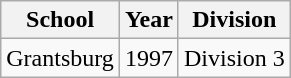<table class="wikitable">
<tr>
<th>School</th>
<th>Year</th>
<th>Division</th>
</tr>
<tr>
<td>Grantsburg</td>
<td>1997</td>
<td>Division 3</td>
</tr>
</table>
